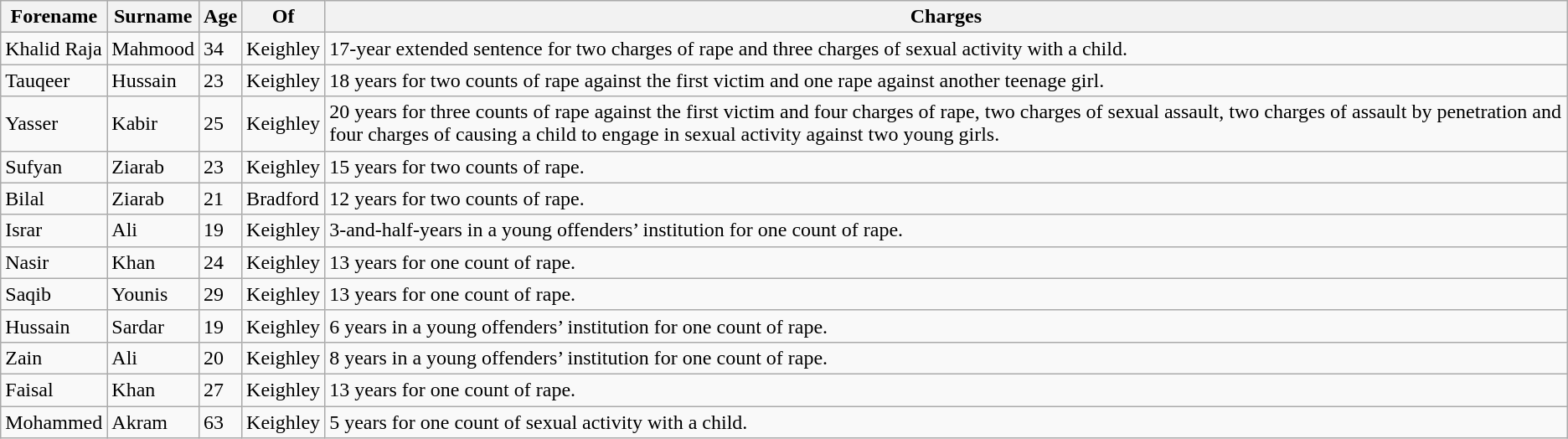<table class="wikitable sortable">
<tr>
<th>Forename</th>
<th>Surname</th>
<th>Age</th>
<th>Of</th>
<th>Charges</th>
</tr>
<tr>
<td>Khalid Raja</td>
<td>Mahmood</td>
<td>34</td>
<td>Keighley</td>
<td>17-year extended sentence for two charges of rape and three charges of sexual activity with a child.</td>
</tr>
<tr>
<td>Tauqeer</td>
<td>Hussain</td>
<td>23</td>
<td>Keighley</td>
<td>18 years for two counts of rape against the first victim and one rape against another teenage girl.</td>
</tr>
<tr>
<td>Yasser</td>
<td>Kabir</td>
<td>25</td>
<td>Keighley</td>
<td>20 years for three counts of rape against the first victim and four charges of rape, two charges of sexual assault, two charges of assault by penetration and four charges of causing a child to engage in sexual activity against two young girls.</td>
</tr>
<tr>
<td>Sufyan</td>
<td>Ziarab</td>
<td>23</td>
<td>Keighley</td>
<td>15 years for two counts of rape.</td>
</tr>
<tr>
<td>Bilal</td>
<td>Ziarab</td>
<td>21</td>
<td>Bradford</td>
<td>12 years for two counts of rape.</td>
</tr>
<tr>
<td>Israr</td>
<td>Ali</td>
<td>19</td>
<td>Keighley</td>
<td>3-and-half-years in a young offenders’ institution for one count of rape.</td>
</tr>
<tr>
<td>Nasir</td>
<td>Khan</td>
<td>24</td>
<td>Keighley</td>
<td>13 years for one count of rape.</td>
</tr>
<tr>
<td>Saqib</td>
<td>Younis</td>
<td>29</td>
<td>Keighley</td>
<td>13 years for one count of rape.</td>
</tr>
<tr>
<td>Hussain</td>
<td>Sardar</td>
<td>19</td>
<td>Keighley</td>
<td>6 years in a young offenders’ institution for one count of rape.</td>
</tr>
<tr>
<td>Zain</td>
<td>Ali</td>
<td>20</td>
<td>Keighley</td>
<td>8 years in a young offenders’ institution for one count of rape.</td>
</tr>
<tr>
<td>Faisal</td>
<td>Khan</td>
<td>27</td>
<td>Keighley</td>
<td>13 years for one count of rape.</td>
</tr>
<tr>
<td>Mohammed</td>
<td>Akram</td>
<td>63</td>
<td>Keighley</td>
<td>5 years for one count of sexual activity with a child.</td>
</tr>
</table>
